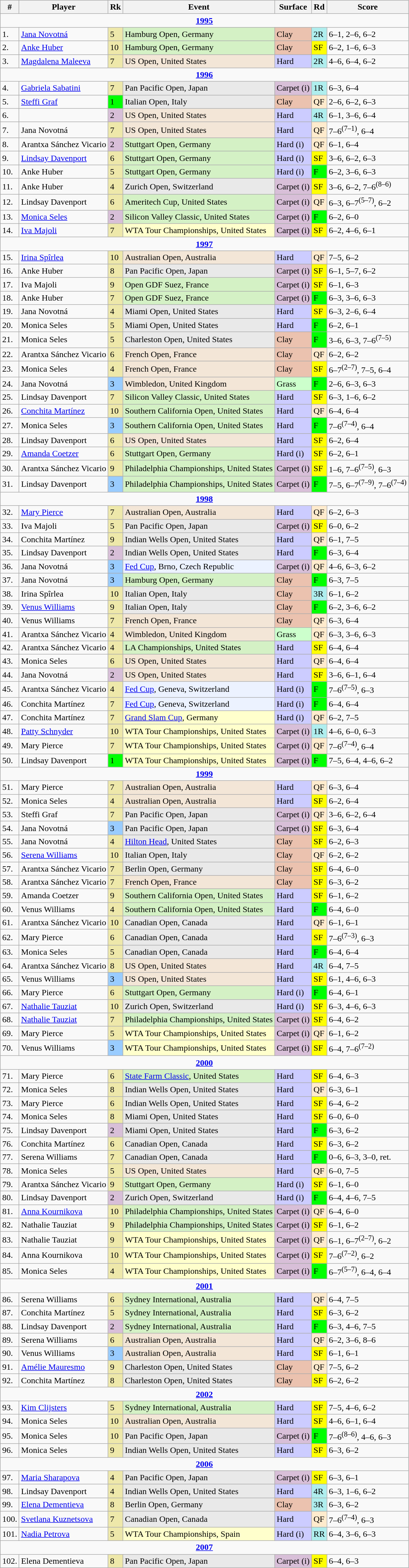<table class="wikitable sortable">
<tr>
<th>#</th>
<th>Player</th>
<th>Rk</th>
<th>Event</th>
<th>Surface</th>
<th>Rd</th>
<th class=unsortable>Score</th>
</tr>
<tr>
<td colspan="7" style=font-weight:bold;text-align:center><a href='#'>1995</a></td>
</tr>
<tr>
<td>1.</td>
<td> <a href='#'>Jana Novotná</a></td>
<td bgcolor=EEE8AA>5</td>
<td bgcolor=#d4f1c5>Hamburg Open, Germany</td>
<td bgcolor=EBC2AF>Clay</td>
<td bgcolor=afeeee>2R</td>
<td>6–1, 2–6, 6–2</td>
</tr>
<tr>
<td>2.</td>
<td> <a href='#'>Anke Huber</a></td>
<td bgcolor=EEE8AA>10</td>
<td bgcolor=#d4f1c5>Hamburg Open, Germany</td>
<td bgcolor=EBC2AF>Clay</td>
<td bgcolor=yellow>SF</td>
<td>6–2, 1–6, 6–3</td>
</tr>
<tr>
<td>3.</td>
<td> <a href='#'>Magdalena Maleeva</a></td>
<td bgcolor=EEE8AA>7</td>
<td bgcolor=#F3E6D7>US Open, United States</td>
<td bgcolor=CCCCFF>Hard</td>
<td bgcolor=afeeee>2R</td>
<td>4–6, 6–4, 6–2</td>
</tr>
<tr>
<td colspan="7" style=font-weight:bold;text-align:center><a href='#'>1996</a></td>
</tr>
<tr>
<td>4.</td>
<td> <a href='#'>Gabriela Sabatini</a></td>
<td bgcolor=EEE8AA>7</td>
<td bgcolor=#e9e9e9>Pan Pacific Open, Japan</td>
<td bgcolor=thistle>Carpet (i)</td>
<td bgcolor=afeeee>1R</td>
<td>6–3, 6–4</td>
</tr>
<tr>
<td>5.</td>
<td> <a href='#'>Steffi Graf</a></td>
<td bgcolor=lime>1</td>
<td bgcolor=#e9e9e9>Italian Open, Italy</td>
<td bgcolor=EBC2AF>Clay</td>
<td bgcolor=ffebcd>QF</td>
<td>2–6, 6–2, 6–3</td>
</tr>
<tr>
<td>6.</td>
<td></td>
<td bgcolor=thistle>2</td>
<td bgcolor=#F3E6D7>US Open, United States</td>
<td bgcolor=CCCCFF>Hard</td>
<td bgcolor=afeeee>4R</td>
<td>6–1, 3–6, 6–4</td>
</tr>
<tr>
<td>7.</td>
<td> Jana Novotná</td>
<td bgcolor=EEE8AA>7</td>
<td bgcolor=#F3E6D7>US Open, United States</td>
<td bgcolor=CCCCFF>Hard</td>
<td bgcolor=ffebcd>QF</td>
<td>7–6<sup>(7–1)</sup>, 6–4</td>
</tr>
<tr>
<td>8.</td>
<td> Arantxa Sánchez Vicario</td>
<td bgcolor=thistle>2</td>
<td bgcolor=#d4f1c5>Stuttgart Open, Germany</td>
<td bgcolor=CCCCFF>Hard (i)</td>
<td bgcolor=ffebcd>QF</td>
<td>6–1, 6–4</td>
</tr>
<tr>
<td>9.</td>
<td> <a href='#'>Lindsay Davenport</a></td>
<td bgcolor=EEE8AA>6</td>
<td bgcolor=#d4f1c5>Stuttgart Open, Germany</td>
<td bgcolor=CCCCFF>Hard (i)</td>
<td bgcolor=yellow>SF</td>
<td>3–6, 6–2, 6–3</td>
</tr>
<tr>
<td>10.</td>
<td> Anke Huber</td>
<td bgcolor=EEE8AA>5</td>
<td bgcolor=#d4f1c5>Stuttgart Open, Germany</td>
<td bgcolor=CCCCFF>Hard (i)</td>
<td bgcolor=lime>F</td>
<td>6–2, 3–6, 6–3</td>
</tr>
<tr>
<td>11.</td>
<td> Anke Huber</td>
<td bgcolor=EEE8AA>4</td>
<td bgcolor=#e9e9e9>Zurich Open, Switzerland</td>
<td bgcolor=thistle>Carpet (i)</td>
<td bgcolor=yellow>SF</td>
<td>3–6, 6–2, 7–6<sup>(8–6)</sup></td>
</tr>
<tr>
<td>12.</td>
<td> Lindsay Davenport</td>
<td bgcolor=EEE8AA>6</td>
<td bgcolor=#d4f1c5>Ameritech Cup, United States</td>
<td bgcolor=thistle>Carpet (i)</td>
<td bgcolor=ffebcd>QF</td>
<td>6–3, 6–7<sup>(5–7)</sup>, 6–2</td>
</tr>
<tr>
<td>13.</td>
<td> <a href='#'>Monica Seles</a></td>
<td bgcolor=thistle>2</td>
<td bgcolor=#d4f1c5>Silicon Valley Classic, United States</td>
<td bgcolor=thistle>Carpet (i)</td>
<td bgcolor=lime>F</td>
<td>6–2, 6–0</td>
</tr>
<tr>
<td>14.</td>
<td> <a href='#'>Iva Majoli</a></td>
<td bgcolor=EEE8AA>7</td>
<td bgcolor=#ffc>WTA Tour Championships, United States</td>
<td bgcolor=thistle>Carpet (i)</td>
<td bgcolor=yellow>SF</td>
<td>6–2, 4–6, 6–1</td>
</tr>
<tr>
<td colspan="7" style=font-weight:bold;text-align:center><a href='#'>1997</a></td>
</tr>
<tr>
<td>15.</td>
<td> <a href='#'>Irina Spîrlea</a></td>
<td bgcolor=EEE8AA>10</td>
<td bgcolor=#F3E6D7>Australian Open, Australia</td>
<td bgcolor=CCCCFF>Hard</td>
<td bgcolor=ffebcd>QF</td>
<td>7–5, 6–2</td>
</tr>
<tr>
<td>16.</td>
<td> Anke Huber</td>
<td bgcolor=EEE8AA>8</td>
<td bgcolor=#e9e9e9>Pan Pacific Open, Japan</td>
<td bgcolor=thistle>Carpet (i)</td>
<td bgcolor=yellow>SF</td>
<td>6–1, 5–7, 6–2</td>
</tr>
<tr>
<td>17.</td>
<td> Iva Majoli</td>
<td bgcolor=EEE8AA>9</td>
<td bgcolor=#d4f1c5>Open GDF Suez, France</td>
<td bgcolor=thistle>Carpet (i)</td>
<td bgcolor=yellow>SF</td>
<td>6–1, 6–3</td>
</tr>
<tr>
<td>18.</td>
<td> Anke Huber</td>
<td bgcolor=EEE8AA>7</td>
<td bgcolor=#d4f1c5>Open GDF Suez, France</td>
<td bgcolor=thistle>Carpet (i)</td>
<td bgcolor=lime>F</td>
<td>6–3, 3–6, 6–3</td>
</tr>
<tr>
<td>19.</td>
<td> Jana Novotná</td>
<td bgcolor=EEE8AA>4</td>
<td bgcolor=#e9e9e9>Miami Open, United States</td>
<td bgcolor=CCCCFF>Hard</td>
<td bgcolor=yellow>SF</td>
<td>6–3, 2–6, 6–4</td>
</tr>
<tr>
<td>20.</td>
<td> Monica Seles</td>
<td bgcolor=EEE8AA>5</td>
<td bgcolor=#e9e9e9>Miami Open, United States</td>
<td bgcolor=CCCCFF>Hard</td>
<td bgcolor=lime>F</td>
<td>6–2, 6–1</td>
</tr>
<tr>
<td>21.</td>
<td> Monica Seles</td>
<td bgcolor=EEE8AA>5</td>
<td bgcolor=#e9e9e9>Charleston Open, United States</td>
<td bgcolor=EBC2AF>Clay</td>
<td bgcolor=lime>F</td>
<td>3–6, 6–3, 7–6<sup>(7–5)</sup></td>
</tr>
<tr>
<td>22.</td>
<td> Arantxa Sánchez Vicario</td>
<td bgcolor=EEE8AA>6</td>
<td bgcolor=#F3E6D7>French Open, France</td>
<td bgcolor=EBC2AF>Clay</td>
<td bgcolor=ffebcd>QF</td>
<td>6–2, 6–2</td>
</tr>
<tr>
<td>23.</td>
<td> Monica Seles</td>
<td bgcolor=EEE8AA>4</td>
<td bgcolor=#F3E6D7>French Open, France</td>
<td bgcolor=EBC2AF>Clay</td>
<td bgcolor=yellow>SF</td>
<td>6–7<sup>(2–7)</sup>, 7–5, 6–4</td>
</tr>
<tr>
<td>24.</td>
<td> Jana Novotná</td>
<td bgcolor=99ccff>3</td>
<td bgcolor=#F3E6D7>Wimbledon, United Kingdom</td>
<td bgcolor=CCFFCC>Grass</td>
<td bgcolor=lime>F</td>
<td>2–6, 6–3, 6–3</td>
</tr>
<tr>
<td>25.</td>
<td> Lindsay Davenport</td>
<td bgcolor=EEE8AA>7</td>
<td bgcolor=#d4f1c5>Silicon Valley Classic, United States</td>
<td bgcolor=CCCCFF>Hard</td>
<td bgcolor=yellow>SF</td>
<td>6–3, 1–6, 6–2</td>
</tr>
<tr>
<td>26.</td>
<td> <a href='#'>Conchita Martínez</a></td>
<td bgcolor=EEE8AA>10</td>
<td bgcolor=#d4f1c5>Southern California Open, United States</td>
<td bgcolor=CCCCFF>Hard</td>
<td bgcolor=ffebcd>QF</td>
<td>6–4, 6–4</td>
</tr>
<tr>
<td>27.</td>
<td> Monica Seles</td>
<td bgcolor=99ccff>3</td>
<td bgcolor=#d4f1c5>Southern California Open, United States</td>
<td bgcolor=CCCCFF>Hard</td>
<td bgcolor=lime>F</td>
<td>7–6<sup>(7–4)</sup>, 6–4</td>
</tr>
<tr>
<td>28.</td>
<td> Lindsay Davenport</td>
<td bgcolor=EEE8AA>6</td>
<td bgcolor=#F3E6D7>US Open, United States</td>
<td bgcolor=CCCCFF>Hard</td>
<td bgcolor=yellow>SF</td>
<td>6–2, 6–4</td>
</tr>
<tr>
<td>29.</td>
<td> <a href='#'>Amanda Coetzer</a></td>
<td bgcolor=EEE8AA>6</td>
<td bgcolor=#d4f1c5>Stuttgart Open, Germany</td>
<td bgcolor=CCCCFF>Hard (i)</td>
<td bgcolor=yellow>SF</td>
<td>6–2, 6–1</td>
</tr>
<tr>
<td>30.</td>
<td> Arantxa Sánchez Vicario</td>
<td bgcolor=EEE8AA>9</td>
<td bgcolor=#d4f1c5>Philadelphia Championships, United States</td>
<td bgcolor=thistle>Carpet (i)</td>
<td bgcolor=yellow>SF</td>
<td>1–6, 7–6<sup>(7–5)</sup>, 6–3</td>
</tr>
<tr>
<td>31.</td>
<td> Lindsay Davenport</td>
<td bgcolor=99ccff>3</td>
<td bgcolor=#d4f1c5>Philadelphia Championships, United States</td>
<td bgcolor=thistle>Carpet (i)</td>
<td bgcolor=lime>F</td>
<td>7–5, 6–7<sup>(7–9)</sup>, 7–6<sup>(7–4)</sup></td>
</tr>
<tr>
<td colspan="7" style=font-weight:bold;text-align:center><a href='#'>1998</a></td>
</tr>
<tr>
<td>32.</td>
<td> <a href='#'>Mary Pierce</a></td>
<td bgcolor=EEE8AA>7</td>
<td bgcolor=#F3E6D7>Australian Open, Australia</td>
<td bgcolor=CCCCFF>Hard</td>
<td bgcolor=ffebcd>QF</td>
<td>6–2, 6–3</td>
</tr>
<tr>
<td>33.</td>
<td> Iva Majoli</td>
<td bgcolor=EEE8AA>5</td>
<td bgcolor=#e9e9e9>Pan Pacific Open, Japan</td>
<td bgcolor=thistle>Carpet (i)</td>
<td bgcolor=yellow>SF</td>
<td>6–0, 6–2</td>
</tr>
<tr>
<td>34.</td>
<td> Conchita Martínez</td>
<td bgcolor=EEE8AA>9</td>
<td bgcolor=#e9e9e9>Indian Wells Open, United States</td>
<td bgcolor=CCCCFF>Hard</td>
<td bgcolor=ffebcd>QF</td>
<td>6–1, 7–5</td>
</tr>
<tr>
<td>35.</td>
<td> Lindsay Davenport</td>
<td bgcolor=thistle>2</td>
<td bgcolor=#e9e9e9>Indian Wells Open, United States</td>
<td bgcolor=CCCCFF>Hard</td>
<td bgcolor=lime>F</td>
<td>6–3, 6–4</td>
</tr>
<tr>
<td>36.</td>
<td> Jana Novotná</td>
<td bgcolor=99ccff>3</td>
<td bgcolor=ecf2ff><a href='#'>Fed Cup</a>, Brno, Czech Republic</td>
<td bgcolor=thistle>Carpet (i)</td>
<td bgcolor=ffebcd>QF</td>
<td>4–6, 6–3, 6–2</td>
</tr>
<tr>
<td>37.</td>
<td> Jana Novotná</td>
<td bgcolor=99ccff>3</td>
<td bgcolor=#d4f1c5>Hamburg Open, Germany</td>
<td bgcolor=EBC2AF>Clay</td>
<td bgcolor=lime>F</td>
<td>6–3, 7–5</td>
</tr>
<tr>
<td>38.</td>
<td> Irina Spîrlea</td>
<td bgcolor=EEE8AA>10</td>
<td bgcolor=#e9e9e9>Italian Open, Italy</td>
<td bgcolor=EBC2AF>Clay</td>
<td bgcolor=afeeee>3R</td>
<td>6–1, 6–2</td>
</tr>
<tr>
<td>39.</td>
<td> <a href='#'>Venus Williams</a></td>
<td bgcolor=EEE8AA>9</td>
<td bgcolor=#e9e9e9>Italian Open, Italy</td>
<td bgcolor=EBC2AF>Clay</td>
<td bgcolor=lime>F</td>
<td>6–2, 3–6, 6–2</td>
</tr>
<tr>
<td>40.</td>
<td> Venus Williams</td>
<td bgcolor=EEE8AA>7</td>
<td bgcolor=#F3E6D7>French Open, France</td>
<td bgcolor=EBC2AF>Clay</td>
<td bgcolor=ffebcd>QF</td>
<td>6–3, 6–4</td>
</tr>
<tr>
<td>41.</td>
<td> Arantxa Sánchez Vicario</td>
<td bgcolor=EEE8AA>4</td>
<td bgcolor=#F3E6D7>Wimbledon, United Kingdom</td>
<td bgcolor=CCFFCC>Grass</td>
<td bgcolor=ffebcd>QF</td>
<td>6–3, 3–6, 6–3</td>
</tr>
<tr>
<td>42.</td>
<td> Arantxa Sánchez Vicario</td>
<td bgcolor=EEE8AA>4</td>
<td bgcolor=#d4f1c5>LA Championships, United States</td>
<td bgcolor=CCCCFF>Hard</td>
<td bgcolor=yellow>SF</td>
<td>6–4, 6–4</td>
</tr>
<tr>
<td>43.</td>
<td> Monica Seles</td>
<td bgcolor=EEE8AA>6</td>
<td bgcolor=#F3E6D7>US Open, United States</td>
<td bgcolor=CCCCFF>Hard</td>
<td bgcolor=ffebcd>QF</td>
<td>6–4, 6–4</td>
</tr>
<tr>
<td>44.</td>
<td> Jana Novotná</td>
<td bgcolor=thistle>2</td>
<td bgcolor=#F3E6D7>US Open, United States</td>
<td bgcolor=CCCCFF>Hard</td>
<td bgcolor=yellow>SF</td>
<td>3–6, 6–1, 6–4</td>
</tr>
<tr>
<td>45.</td>
<td> Arantxa Sánchez Vicario</td>
<td bgcolor=EEE8AA>4</td>
<td bgcolor=ecf2ff><a href='#'>Fed Cup</a>, Geneva, Switzerland</td>
<td bgcolor=CCCCFF>Hard (i)</td>
<td bgcolor=lime>F</td>
<td>7–6<sup>(7–5)</sup>, 6–3</td>
</tr>
<tr>
<td>46.</td>
<td> Conchita Martínez</td>
<td bgcolor=EEE8AA>7</td>
<td bgcolor=ecf2ff><a href='#'>Fed Cup</a>, Geneva, Switzerland</td>
<td bgcolor=CCCCFF>Hard (i)</td>
<td bgcolor=lime>F</td>
<td>6–4, 6–4</td>
</tr>
<tr>
<td>47.</td>
<td> Conchita Martínez</td>
<td bgcolor=EEE8AA>7</td>
<td bgcolor=#FFFFCC><a href='#'>Grand Slam Cup</a>, Germany</td>
<td bgcolor=CCCCFF>Hard (i)</td>
<td bgcolor=ffebcd>QF</td>
<td>6–2, 7–5</td>
</tr>
<tr>
<td>48.</td>
<td> <a href='#'>Patty Schnyder</a></td>
<td bgcolor=EEE8AA>10</td>
<td bgcolor=#ffc>WTA Tour Championships, United States</td>
<td bgcolor=thistle>Carpet (i)</td>
<td bgcolor=afeeee>1R</td>
<td>4–6, 6–0, 6–3</td>
</tr>
<tr>
<td>49.</td>
<td> Mary Pierce</td>
<td bgcolor=EEE8AA>7</td>
<td bgcolor=#ffc>WTA Tour Championships, United States</td>
<td bgcolor=thistle>Carpet (i)</td>
<td bgcolor=ffebcd>QF</td>
<td>7–6<sup>(7–4)</sup>, 6–4</td>
</tr>
<tr>
<td>50.</td>
<td> Lindsay Davenport</td>
<td bgcolor=lime>1</td>
<td bgcolor=#ffc>WTA Tour Championships, United States</td>
<td bgcolor=thistle>Carpet (i)</td>
<td bgcolor=lime>F</td>
<td>7–5, 6–4, 4–6, 6–2</td>
</tr>
<tr>
<td colspan="7" style=font-weight:bold;text-align:center><a href='#'>1999</a></td>
</tr>
<tr>
<td>51.</td>
<td> Mary Pierce</td>
<td bgcolor=EEE8AA>7</td>
<td bgcolor=#F3E6D7>Australian Open, Australia</td>
<td bgcolor=CCCCFF>Hard</td>
<td bgcolor=ffebcd>QF</td>
<td>6–3, 6–4</td>
</tr>
<tr>
<td>52.</td>
<td> Monica Seles</td>
<td bgcolor=EEE8AA>4</td>
<td bgcolor=#F3E6D7>Australian Open, Australia</td>
<td bgcolor=CCCCFF>Hard</td>
<td bgcolor=yellow>SF</td>
<td>6–2, 6–4</td>
</tr>
<tr>
<td>53.</td>
<td> Steffi Graf</td>
<td bgcolor=EEE8AA>7</td>
<td bgcolor=#e9e9e9>Pan Pacific Open, Japan</td>
<td bgcolor=thistle>Carpet (i)</td>
<td bgcolor=ffebcd>QF</td>
<td>3–6, 6–2, 6–4</td>
</tr>
<tr>
<td>54.</td>
<td> Jana Novotná</td>
<td bgcolor=99ccff>3</td>
<td bgcolor=#e9e9e9>Pan Pacific Open, Japan</td>
<td bgcolor=thistle>Carpet (i)</td>
<td bgcolor=yellow>SF</td>
<td>6–3, 6–4</td>
</tr>
<tr>
<td>55.</td>
<td> Jana Novotná</td>
<td bgcolor=EEE8AA>4</td>
<td bgcolor=#e9e9e9><a href='#'>Hilton Head</a>, United States</td>
<td bgcolor=EBC2AF>Clay</td>
<td bgcolor=yellow>SF</td>
<td>6–2, 6–3</td>
</tr>
<tr>
<td>56.</td>
<td> <a href='#'>Serena Williams</a></td>
<td bgcolor=EEE8AA>10</td>
<td bgcolor=#e9e9e9>Italian Open, Italy</td>
<td bgcolor=EBC2AF>Clay</td>
<td bgcolor=ffebcd>QF</td>
<td>6–2, 6–2</td>
</tr>
<tr>
<td>57.</td>
<td> Arantxa Sánchez Vicario</td>
<td bgcolor=EEE8AA>7</td>
<td bgcolor=#e9e9e9>Berlin Open, Germany</td>
<td bgcolor=EBC2AF>Clay</td>
<td bgcolor=yellow>SF</td>
<td>6–4, 6–0</td>
</tr>
<tr>
<td>58.</td>
<td> Arantxa Sánchez Vicario</td>
<td bgcolor=EEE8AA>7</td>
<td bgcolor=#F3E6D7>French Open, France</td>
<td bgcolor=EBC2AF>Clay</td>
<td bgcolor=yellow>SF</td>
<td>6–3, 6–2</td>
</tr>
<tr>
<td>59.</td>
<td> Amanda Coetzer</td>
<td bgcolor=EEE8AA>9</td>
<td bgcolor=#d4f1c5>Southern California Open, United States</td>
<td bgcolor=CCCCFF>Hard</td>
<td bgcolor=yellow>SF</td>
<td>6–1, 6–2</td>
</tr>
<tr>
<td>60.</td>
<td> Venus Williams</td>
<td bgcolor=EEE8AA>4</td>
<td bgcolor=#d4f1c5>Southern California Open, United States</td>
<td bgcolor=CCCCFF>Hard</td>
<td bgcolor=lime>F</td>
<td>6–4, 6–0</td>
</tr>
<tr>
<td>61.</td>
<td> Arantxa Sánchez Vicario</td>
<td bgcolor=EEE8AA>10</td>
<td bgcolor=#e9e9e9>Canadian Open, Canada</td>
<td bgcolor=CCCCFF>Hard</td>
<td bgcolor=ffebcd>QF</td>
<td>6–1, 6–1</td>
</tr>
<tr>
<td>62.</td>
<td> Mary Pierce</td>
<td bgcolor=EEE8AA>6</td>
<td bgcolor=#e9e9e9>Canadian Open, Canada</td>
<td bgcolor=CCCCFF>Hard</td>
<td bgcolor=yellow>SF</td>
<td>7–6<sup>(7–3)</sup>, 6–3</td>
</tr>
<tr>
<td>63.</td>
<td> Monica Seles</td>
<td bgcolor=EEE8AA>5</td>
<td bgcolor=#e9e9e9>Canadian Open, Canada</td>
<td bgcolor=CCCCFF>Hard</td>
<td bgcolor=lime>F</td>
<td>6–4, 6–4</td>
</tr>
<tr>
<td>64.</td>
<td> Arantxa Sánchez Vicario</td>
<td bgcolor=EEE8AA>8</td>
<td bgcolor=#F3E6D7>US Open, United States</td>
<td bgcolor=CCCCFF>Hard</td>
<td bgcolor=afeeee>4R</td>
<td>6–4, 7–5</td>
</tr>
<tr>
<td>65.</td>
<td> Venus Williams</td>
<td bgcolor=99ccff>3</td>
<td bgcolor=#F3E6D7>US Open, United States</td>
<td bgcolor=CCCCFF>Hard</td>
<td bgcolor=yellow>SF</td>
<td>6–1, 4–6, 6–3</td>
</tr>
<tr>
<td>66.</td>
<td> Mary Pierce</td>
<td bgcolor=EEE8AA>6</td>
<td bgcolor=#d4f1c5>Stuttgart Open, Germany</td>
<td bgcolor=CCCCFF>Hard (i)</td>
<td bgcolor=lime>F</td>
<td>6–4, 6–1</td>
</tr>
<tr>
<td>67.</td>
<td> <a href='#'>Nathalie Tauziat</a></td>
<td bgcolor=EEE8AA>10</td>
<td bgcolor=#e9e9e9>Zurich Open, Switzerland</td>
<td bgcolor=CCCCFF>Hard (i)</td>
<td bgcolor=yellow>SF</td>
<td>6–3, 4–6, 6–3</td>
</tr>
<tr>
<td>68.</td>
<td> <a href='#'>Nathalie Tauziat</a></td>
<td bgcolor=EEE8AA>7</td>
<td bgcolor=#d4f1c5>Philadelphia Championships, United States</td>
<td bgcolor=thistle>Carpet (i)</td>
<td bgcolor=yellow>SF</td>
<td>6–4, 6–2</td>
</tr>
<tr>
<td>69.</td>
<td> Mary Pierce</td>
<td bgcolor=EEE8AA>5</td>
<td bgcolor=#ffc>WTA Tour Championships, United States</td>
<td bgcolor=thistle>Carpet (i)</td>
<td bgcolor=ffebcd>QF</td>
<td>6–1, 6–2</td>
</tr>
<tr>
<td>70.</td>
<td> Venus Williams</td>
<td bgcolor=99ccff>3</td>
<td bgcolor=#ffc>WTA Tour Championships, United States</td>
<td bgcolor=thistle>Carpet (i)</td>
<td bgcolor=yellow>SF</td>
<td>6–4, 7–6<sup>(7–2)</sup></td>
</tr>
<tr>
<td colspan="7" style=font-weight:bold;text-align:center><a href='#'>2000</a></td>
</tr>
<tr>
<td>71.</td>
<td> Mary Pierce</td>
<td bgcolor=EEE8AA>6</td>
<td bgcolor=#d4f1c5><a href='#'>State Farm Classic</a>, United States</td>
<td bgcolor=CCCCFF>Hard</td>
<td bgcolor=yellow>SF</td>
<td>6–4, 6–3</td>
</tr>
<tr>
<td>72.</td>
<td> Monica Seles</td>
<td bgcolor=EEE8AA>8</td>
<td bgcolor=#e9e9e9>Indian Wells Open, United States</td>
<td bgcolor=CCCCFF>Hard</td>
<td bgcolor=ffebcd>QF</td>
<td>6–3, 6–1</td>
</tr>
<tr>
<td>73.</td>
<td> Mary Pierce</td>
<td bgcolor=EEE8AA>6</td>
<td bgcolor=#e9e9e9>Indian Wells Open, United States</td>
<td bgcolor=CCCCFF>Hard</td>
<td bgcolor=yellow>SF</td>
<td>6–4, 6–2</td>
</tr>
<tr>
<td>74.</td>
<td> Monica Seles</td>
<td bgcolor=EEE8AA>8</td>
<td bgcolor=#e9e9e9>Miami Open, United States</td>
<td bgcolor=CCCCFF>Hard</td>
<td bgcolor=yellow>SF</td>
<td>6–0, 6–0</td>
</tr>
<tr>
<td>75.</td>
<td> Lindsay Davenport</td>
<td bgcolor=thistle>2</td>
<td bgcolor=#e9e9e9>Miami Open, United States</td>
<td bgcolor=CCCCFF>Hard</td>
<td bgcolor=lime>F</td>
<td>6–3, 6–2</td>
</tr>
<tr>
<td>76.</td>
<td> Conchita Martínez</td>
<td bgcolor=EEE8AA>6</td>
<td bgcolor=#e9e9e9>Canadian Open, Canada</td>
<td bgcolor=CCCCFF>Hard</td>
<td bgcolor=yellow>SF</td>
<td>6–3, 6–2</td>
</tr>
<tr>
<td>77.</td>
<td> Serena Williams</td>
<td bgcolor=EEE8AA>7</td>
<td bgcolor=#e9e9e9>Canadian Open, Canada</td>
<td bgcolor=CCCCFF>Hard</td>
<td bgcolor=lime>F</td>
<td>0–6, 6–3, 3–0, ret.</td>
</tr>
<tr>
<td>78.</td>
<td> Monica Seles</td>
<td bgcolor=EEE8AA>5</td>
<td bgcolor=#F3E6D7>US Open, United States</td>
<td bgcolor=CCCCFF>Hard</td>
<td bgcolor=ffebcd>QF</td>
<td>6–0, 7–5</td>
</tr>
<tr>
<td>79.</td>
<td> Arantxa Sánchez Vicario</td>
<td bgcolor=EEE8AA>9</td>
<td bgcolor=#d4f1c5>Stuttgart Open, Germany</td>
<td bgcolor=CCCCFF>Hard (i)</td>
<td bgcolor=yellow>SF</td>
<td>6–1, 6–0</td>
</tr>
<tr>
<td>80.</td>
<td> Lindsay Davenport</td>
<td bgcolor=thistle>2</td>
<td bgcolor=#e9e9e9>Zurich Open, Switzerland</td>
<td bgcolor=CCCCFF>Hard (i)</td>
<td bgcolor=lime>F</td>
<td>6–4, 4–6, 7–5</td>
</tr>
<tr>
<td>81.</td>
<td> <a href='#'>Anna Kournikova</a></td>
<td bgcolor=EEE8AA>10</td>
<td bgcolor=#d4f1c5>Philadelphia Championships, United States</td>
<td bgcolor=thistle>Carpet (i)</td>
<td bgcolor=ffebcd>QF</td>
<td>6–4, 6–0</td>
</tr>
<tr>
<td>82.</td>
<td> Nathalie Tauziat</td>
<td bgcolor=EEE8AA>9</td>
<td bgcolor=#d4f1c5>Philadelphia Championships, United States</td>
<td bgcolor=thistle>Carpet (i)</td>
<td bgcolor=yellow>SF</td>
<td>6–1, 6–2</td>
</tr>
<tr>
<td>83.</td>
<td> Nathalie Tauziat</td>
<td bgcolor=EEE8AA>9</td>
<td bgcolor=#ffc>WTA Tour Championships, United States</td>
<td bgcolor=thistle>Carpet (i)</td>
<td bgcolor=ffebcd>QF</td>
<td>6–1, 6–7<sup>(2–7)</sup>, 6–2</td>
</tr>
<tr>
<td>84.</td>
<td> Anna Kournikova</td>
<td bgcolor=EEE8AA>10</td>
<td bgcolor=#ffc>WTA Tour Championships, United States</td>
<td bgcolor=thistle>Carpet (i)</td>
<td bgcolor=yellow>SF</td>
<td>7–6<sup>(7–2)</sup>, 6–2</td>
</tr>
<tr>
<td>85.</td>
<td> Monica Seles</td>
<td bgcolor=EEE8AA>4</td>
<td bgcolor=#ffc>WTA Tour Championships, United States</td>
<td bgcolor=thistle>Carpet (i)</td>
<td bgcolor=lime>F</td>
<td>6–7<sup>(5–7)</sup>, 6–4, 6–4</td>
</tr>
<tr>
<td colspan="7" style=font-weight:bold;text-align:center><a href='#'>2001</a></td>
</tr>
<tr>
<td>86.</td>
<td> Serena Williams</td>
<td bgcolor=EEE8AA>6</td>
<td bgcolor=#d4f1c5>Sydney International, Australia</td>
<td bgcolor=CCCCFF>Hard</td>
<td bgcolor=ffebcd>QF</td>
<td>6–4, 7–5</td>
</tr>
<tr>
<td>87.</td>
<td> Conchita Martínez</td>
<td bgcolor=EEE8AA>5</td>
<td bgcolor=#d4f1c5>Sydney International, Australia</td>
<td bgcolor=CCCCFF>Hard</td>
<td bgcolor=yellow>SF</td>
<td>6–3, 6–2</td>
</tr>
<tr>
<td>88.</td>
<td> Lindsay Davenport</td>
<td bgcolor=thistle>2</td>
<td bgcolor=#d4f1c5>Sydney International, Australia</td>
<td bgcolor=CCCCFF>Hard</td>
<td bgcolor=lime>F</td>
<td>6–3, 4–6, 7–5</td>
</tr>
<tr>
<td>89.</td>
<td> Serena Williams</td>
<td bgcolor=EEE8AA>6</td>
<td bgcolor=#F3E6D7>Australian Open, Australia</td>
<td bgcolor=CCCCFF>Hard</td>
<td bgcolor=ffebcd>QF</td>
<td>6–2, 3–6, 8–6</td>
</tr>
<tr>
<td>90.</td>
<td> Venus Williams</td>
<td bgcolor=99ccff>3</td>
<td bgcolor=#F3E6D7>Australian Open, Australia</td>
<td bgcolor=CCCCFF>Hard</td>
<td bgcolor=yellow>SF</td>
<td>6–1, 6–1</td>
</tr>
<tr>
<td>91.</td>
<td> <a href='#'>Amélie Mauresmo</a></td>
<td bgcolor=EEE8AA>9</td>
<td bgcolor=#e9e9e9>Charleston Open, United States</td>
<td bgcolor=EBC2AF>Clay</td>
<td bgcolor=ffebcd>QF</td>
<td>7–5, 6–2</td>
</tr>
<tr>
<td>92.</td>
<td> Conchita Martínez</td>
<td bgcolor=EEE8AA>8</td>
<td bgcolor=#e9e9e9>Charleston Open, United States</td>
<td bgcolor=EBC2AF>Clay</td>
<td bgcolor=yellow>SF</td>
<td>6–2, 6–2</td>
</tr>
<tr>
<td colspan="7" style=font-weight:bold;text-align:center><a href='#'>2002</a></td>
</tr>
<tr>
<td>93.</td>
<td> <a href='#'>Kim Clijsters</a></td>
<td bgcolor=EEE8AA>5</td>
<td bgcolor=#d4f1c5>Sydney International, Australia</td>
<td bgcolor=CCCCFF>Hard</td>
<td bgcolor=yellow>SF</td>
<td>7–5, 4–6, 6–2</td>
</tr>
<tr>
<td>94.</td>
<td> Monica Seles</td>
<td bgcolor=EEE8AA>10</td>
<td bgcolor=#F3E6D7>Australian Open, Australia</td>
<td bgcolor=CCCCFF>Hard</td>
<td bgcolor=yellow>SF</td>
<td>4–6, 6–1, 6–4</td>
</tr>
<tr>
<td>95.</td>
<td> Monica Seles</td>
<td bgcolor=EEE8AA>10</td>
<td bgcolor=#e9e9e9>Pan Pacific Open, Japan</td>
<td bgcolor=thistle>Carpet (i)</td>
<td bgcolor=lime>F</td>
<td>7–6<sup>(8–6)</sup>, 4–6, 6–3</td>
</tr>
<tr>
<td>96.</td>
<td> Monica Seles</td>
<td bgcolor=EEE8AA>9</td>
<td bgcolor=#e9e9e9>Indian Wells Open, United States</td>
<td bgcolor=CCCCFF>Hard</td>
<td bgcolor=yellow>SF</td>
<td>6–3, 6–2</td>
</tr>
<tr>
<td colspan="7" style=font-weight:bold;text-align:center><a href='#'>2006</a></td>
</tr>
<tr>
<td>97.</td>
<td> <a href='#'>Maria Sharapova</a></td>
<td bgcolor=EEE8AA>4</td>
<td bgcolor=#e9e9e9>Pan Pacific Open, Japan</td>
<td bgcolor=thistle>Carpet (i)</td>
<td bgcolor=yellow>SF</td>
<td>6–3, 6–1</td>
</tr>
<tr>
<td>98.</td>
<td> Lindsay Davenport</td>
<td bgcolor=EEE8AA>4</td>
<td bgcolor=#e9e9e9>Indian Wells Open, United States</td>
<td bgcolor=CCCCFF>Hard</td>
<td bgcolor=afeeee>4R</td>
<td>6–3, 1–6, 6–2</td>
</tr>
<tr>
<td>99.</td>
<td> <a href='#'>Elena Dementieva</a></td>
<td bgcolor=EEE8AA>8</td>
<td bgcolor=#e9e9e9>Berlin Open, Germany</td>
<td bgcolor=EBC2AF>Clay</td>
<td bgcolor=afeeee>3R</td>
<td>6–3, 6–2</td>
</tr>
<tr>
<td>100.</td>
<td> <a href='#'>Svetlana Kuznetsova</a></td>
<td bgcolor=EEE8AA>7</td>
<td bgcolor=#e9e9e9>Canadian Open, Canada</td>
<td bgcolor=CCCCFF>Hard</td>
<td bgcolor=ffebcd>QF</td>
<td>7–6<sup>(7–4)</sup>, 6–3</td>
</tr>
<tr>
<td>101.</td>
<td> <a href='#'>Nadia Petrova</a></td>
<td bgcolor=EEE8AA>5</td>
<td bgcolor=#ffc>WTA Tour Championships, Spain</td>
<td bgcolor=CCCCFF>Hard (i)</td>
<td bgcolor=afeeee>RR</td>
<td>6–4, 3–6, 6–3</td>
</tr>
<tr>
<td colspan="7" style=font-weight:bold;text-align:center><a href='#'>2007</a></td>
</tr>
<tr>
<td>102.</td>
<td> Elena Dementieva</td>
<td bgcolor=EEE8AA>8</td>
<td bgcolor=#e9e9e9>Pan Pacific Open, Japan</td>
<td bgcolor=thistle>Carpet (i)</td>
<td bgcolor=yellow>SF</td>
<td>6–4, 6–3</td>
</tr>
</table>
